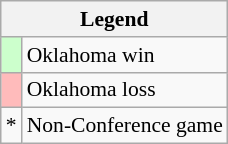<table class="wikitable" style="font-size:90%">
<tr>
<th colspan=2>Legend</th>
</tr>
<tr>
<td style="background:#ccffcc;"> </td>
<td>Oklahoma win</td>
</tr>
<tr>
<td style="background:#fbb;"> </td>
<td>Oklahoma loss</td>
</tr>
<tr>
<td>*</td>
<td>Non-Conference game</td>
</tr>
</table>
